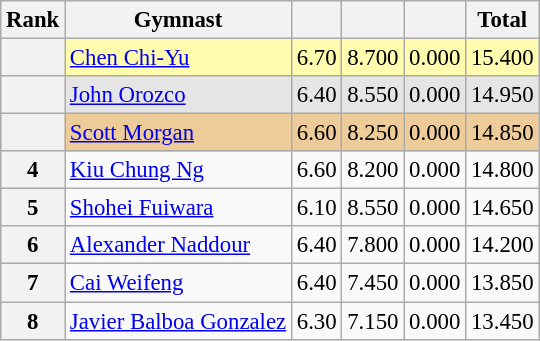<table class="wikitable sortable" style="text-align:center; font-size:95%">
<tr>
<th scope=col>Rank</th>
<th scope=col>Gymnast</th>
<th scope=col></th>
<th scope=col></th>
<th scope=col></th>
<th scope=col>Total</th>
</tr>
<tr bgcolor=fffcaf>
<th scope=row style="text-align:center"></th>
<td align=left><a href='#'>Chen Chi-Yu</a><br></td>
<td>6.70</td>
<td>8.700</td>
<td>0.000</td>
<td>15.400</td>
</tr>
<tr bgcolor=e5e5e5>
<th scope=row style="text-align:center"></th>
<td align=left><a href='#'>John Orozco</a><br></td>
<td>6.40</td>
<td>8.550</td>
<td>0.000</td>
<td>14.950</td>
</tr>
<tr bgcolor=eecc99>
<th scope=row style="text-align:center"></th>
<td align=left><a href='#'>Scott Morgan</a><br></td>
<td>6.60</td>
<td>8.250</td>
<td>0.000</td>
<td>14.850</td>
</tr>
<tr>
<th scope=row style="text-align:center">4</th>
<td align=left><a href='#'>Kiu Chung Ng</a><br></td>
<td>6.60</td>
<td>8.200</td>
<td>0.000</td>
<td>14.800</td>
</tr>
<tr>
<th scope=row style="text-align:center">5</th>
<td align=left><a href='#'>Shohei Fuiwara</a><br></td>
<td>6.10</td>
<td>8.550</td>
<td>0.000</td>
<td>14.650</td>
</tr>
<tr>
<th scope=row style="text-align:center">6</th>
<td align=left><a href='#'>Alexander Naddour</a><br></td>
<td>6.40</td>
<td>7.800</td>
<td>0.000</td>
<td>14.200</td>
</tr>
<tr>
<th scope=row style="text-align:center">7</th>
<td align=left><a href='#'>Cai Weifeng</a><br></td>
<td>6.40</td>
<td>7.450</td>
<td>0.000</td>
<td>13.850</td>
</tr>
<tr>
<th scope=row style="text-align:center">8</th>
<td align=left><a href='#'>Javier Balboa Gonzalez</a><br></td>
<td>6.30</td>
<td>7.150</td>
<td>0.000</td>
<td>13.450</td>
</tr>
</table>
